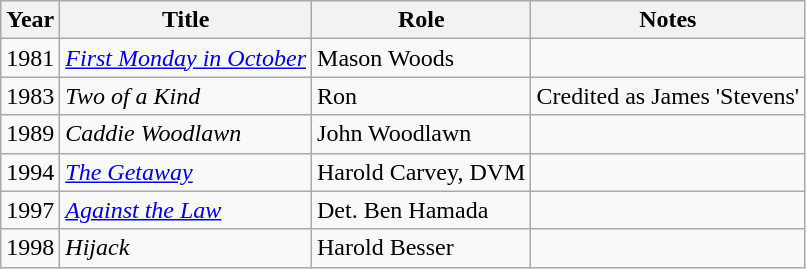<table class="wikitable sortable">
<tr>
<th>Year</th>
<th>Title</th>
<th>Role</th>
<th>Notes</th>
</tr>
<tr>
<td>1981</td>
<td><a href='#'><em>First Monday in October</em></a></td>
<td>Mason Woods</td>
<td></td>
</tr>
<tr>
<td>1983</td>
<td><em>Two of a Kind</em></td>
<td>Ron</td>
<td>Credited as James 'Stevens'</td>
</tr>
<tr>
<td>1989</td>
<td><em>Caddie Woodlawn</em></td>
<td>John Woodlawn</td>
<td></td>
</tr>
<tr>
<td>1994</td>
<td><a href='#'><em>The Getaway</em></a></td>
<td>Harold Carvey, DVM</td>
<td></td>
</tr>
<tr>
<td>1997</td>
<td><a href='#'><em>Against the Law</em></a></td>
<td>Det. Ben Hamada</td>
<td></td>
</tr>
<tr>
<td>1998</td>
<td><em>Hijack</em></td>
<td>Harold Besser</td>
<td></td>
</tr>
</table>
